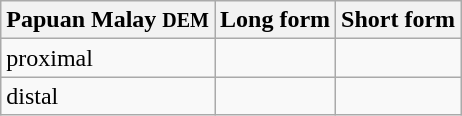<table class="wikitable">
<tr>
<th>Papuan Malay <small>DEM</small></th>
<th>Long form</th>
<th>Short form</th>
</tr>
<tr>
<td>proximal</td>
<td></td>
<td></td>
</tr>
<tr>
<td>distal</td>
<td></td>
<td></td>
</tr>
</table>
